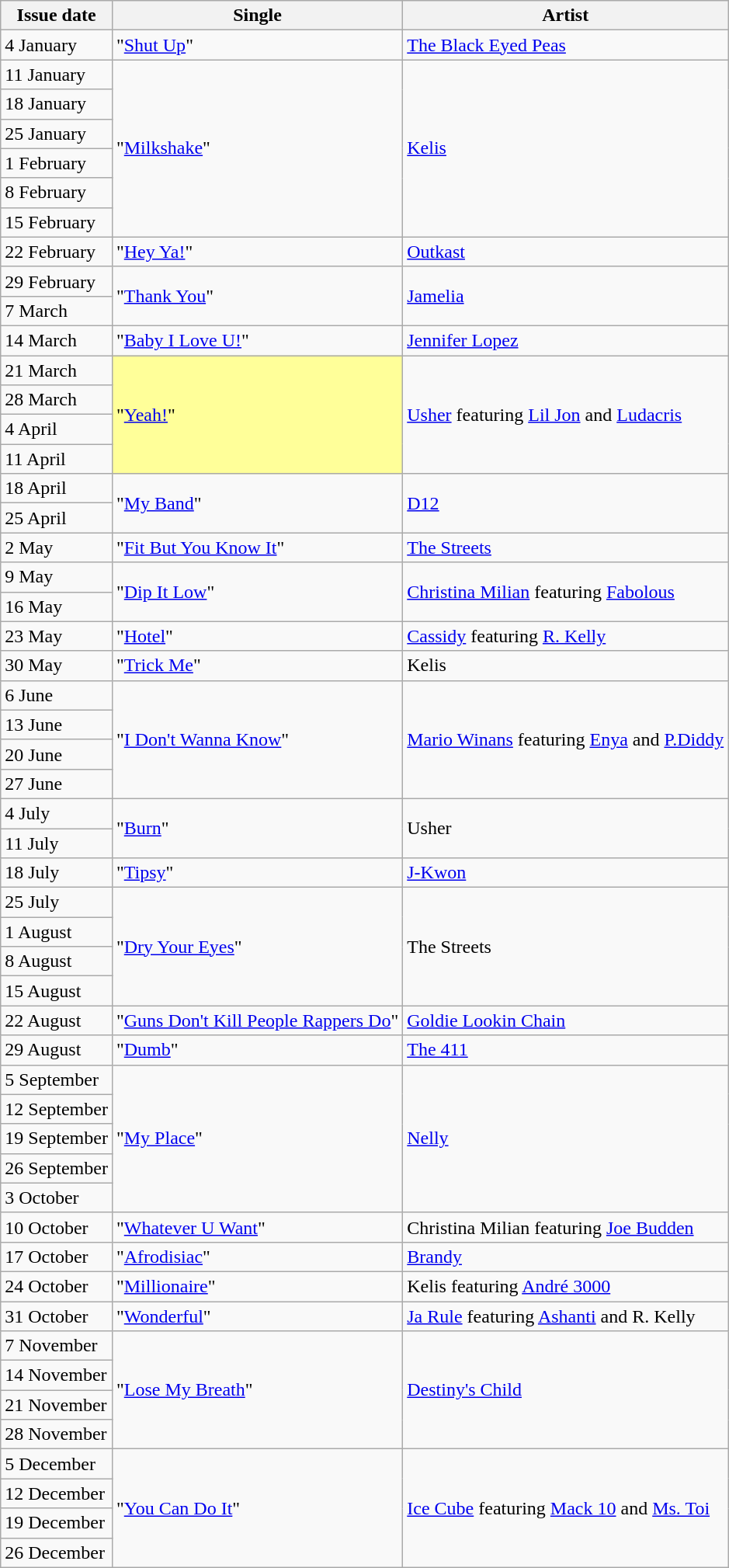<table class="wikitable plainrowheaders">
<tr>
<th scope=col>Issue date</th>
<th scope=col>Single</th>
<th scope=col>Artist</th>
</tr>
<tr>
<td>4 January</td>
<td>"<a href='#'>Shut Up</a>"</td>
<td><a href='#'>The Black Eyed Peas</a></td>
</tr>
<tr>
<td>11 January</td>
<td rowspan="6">"<a href='#'>Milkshake</a>"</td>
<td rowspan="6"><a href='#'>Kelis</a></td>
</tr>
<tr>
<td>18 January</td>
</tr>
<tr>
<td>25 January</td>
</tr>
<tr>
<td>1 February</td>
</tr>
<tr>
<td>8 February</td>
</tr>
<tr>
<td>15 February</td>
</tr>
<tr>
<td>22 February</td>
<td>"<a href='#'>Hey Ya!</a>"</td>
<td><a href='#'>Outkast</a></td>
</tr>
<tr>
<td>29 February</td>
<td rowspan="2">"<a href='#'>Thank You</a>"</td>
<td rowspan="2"><a href='#'>Jamelia</a></td>
</tr>
<tr>
<td>7 March</td>
</tr>
<tr>
<td>14 March</td>
<td>"<a href='#'>Baby I Love U!</a>"</td>
<td><a href='#'>Jennifer Lopez</a></td>
</tr>
<tr>
<td>21 March</td>
<td rowspan="4" bgcolor=#FFFF99>"<a href='#'>Yeah!</a>" </td>
<td rowspan="4"><a href='#'>Usher</a> featuring <a href='#'>Lil Jon</a> and <a href='#'>Ludacris</a></td>
</tr>
<tr>
<td>28 March</td>
</tr>
<tr>
<td>4 April</td>
</tr>
<tr>
<td>11 April</td>
</tr>
<tr>
<td>18 April</td>
<td rowspan="2">"<a href='#'>My Band</a>"</td>
<td rowspan="2"><a href='#'>D12</a></td>
</tr>
<tr>
<td>25 April</td>
</tr>
<tr>
<td>2 May</td>
<td>"<a href='#'>Fit But You Know It</a>"</td>
<td><a href='#'>The Streets</a></td>
</tr>
<tr>
<td>9 May</td>
<td rowspan="2">"<a href='#'>Dip It Low</a>"</td>
<td rowspan="2"><a href='#'>Christina Milian</a> featuring <a href='#'>Fabolous</a></td>
</tr>
<tr>
<td>16 May</td>
</tr>
<tr>
<td>23 May</td>
<td>"<a href='#'>Hotel</a>"</td>
<td><a href='#'>Cassidy</a> featuring <a href='#'>R. Kelly</a></td>
</tr>
<tr>
<td>30 May</td>
<td>"<a href='#'>Trick Me</a>"</td>
<td>Kelis</td>
</tr>
<tr>
<td>6 June</td>
<td rowspan="4">"<a href='#'>I Don't Wanna Know</a>"</td>
<td rowspan="4"><a href='#'>Mario Winans</a> featuring <a href='#'>Enya</a> and <a href='#'>P.Diddy</a></td>
</tr>
<tr>
<td>13 June</td>
</tr>
<tr>
<td>20 June</td>
</tr>
<tr>
<td>27 June</td>
</tr>
<tr>
<td>4 July</td>
<td rowspan="2">"<a href='#'>Burn</a>"</td>
<td rowspan="2">Usher</td>
</tr>
<tr>
<td>11 July</td>
</tr>
<tr>
<td>18 July</td>
<td>"<a href='#'>Tipsy</a>"</td>
<td><a href='#'>J-Kwon</a></td>
</tr>
<tr>
<td>25 July</td>
<td rowspan="4">"<a href='#'>Dry Your Eyes</a>"</td>
<td rowspan="4">The Streets</td>
</tr>
<tr>
<td>1 August</td>
</tr>
<tr>
<td>8 August</td>
</tr>
<tr>
<td>15 August</td>
</tr>
<tr>
<td>22 August</td>
<td>"<a href='#'>Guns Don't Kill People Rappers Do</a>"</td>
<td><a href='#'>Goldie Lookin Chain</a></td>
</tr>
<tr>
<td>29 August</td>
<td>"<a href='#'>Dumb</a>"</td>
<td><a href='#'>The 411</a></td>
</tr>
<tr>
<td>5 September</td>
<td rowspan="5">"<a href='#'>My Place</a>"</td>
<td Rowspan="5"><a href='#'>Nelly</a></td>
</tr>
<tr>
<td>12 September</td>
</tr>
<tr>
<td>19 September</td>
</tr>
<tr>
<td>26 September</td>
</tr>
<tr>
<td>3 October</td>
</tr>
<tr>
<td>10 October</td>
<td>"<a href='#'>Whatever U Want</a>"</td>
<td>Christina Milian featuring <a href='#'>Joe Budden</a></td>
</tr>
<tr>
<td>17 October</td>
<td>"<a href='#'>Afrodisiac</a>"</td>
<td><a href='#'>Brandy</a></td>
</tr>
<tr>
<td>24 October</td>
<td>"<a href='#'>Millionaire</a>"</td>
<td>Kelis featuring <a href='#'>André 3000</a></td>
</tr>
<tr>
<td>31 October</td>
<td>"<a href='#'>Wonderful</a>"</td>
<td><a href='#'>Ja Rule</a> featuring <a href='#'>Ashanti</a> and R. Kelly</td>
</tr>
<tr>
<td>7 November</td>
<td rowspan="4">"<a href='#'>Lose My Breath</a>"</td>
<td rowspan="4"><a href='#'>Destiny's Child</a></td>
</tr>
<tr>
<td>14 November</td>
</tr>
<tr>
<td>21 November</td>
</tr>
<tr>
<td>28 November</td>
</tr>
<tr>
<td>5 December</td>
<td rowspan="4">"<a href='#'>You Can Do It</a>"</td>
<td rowspan="4"><a href='#'>Ice Cube</a> featuring <a href='#'>Mack 10</a> and <a href='#'>Ms. Toi</a></td>
</tr>
<tr>
<td>12 December</td>
</tr>
<tr>
<td>19 December</td>
</tr>
<tr>
<td>26 December</td>
</tr>
</table>
